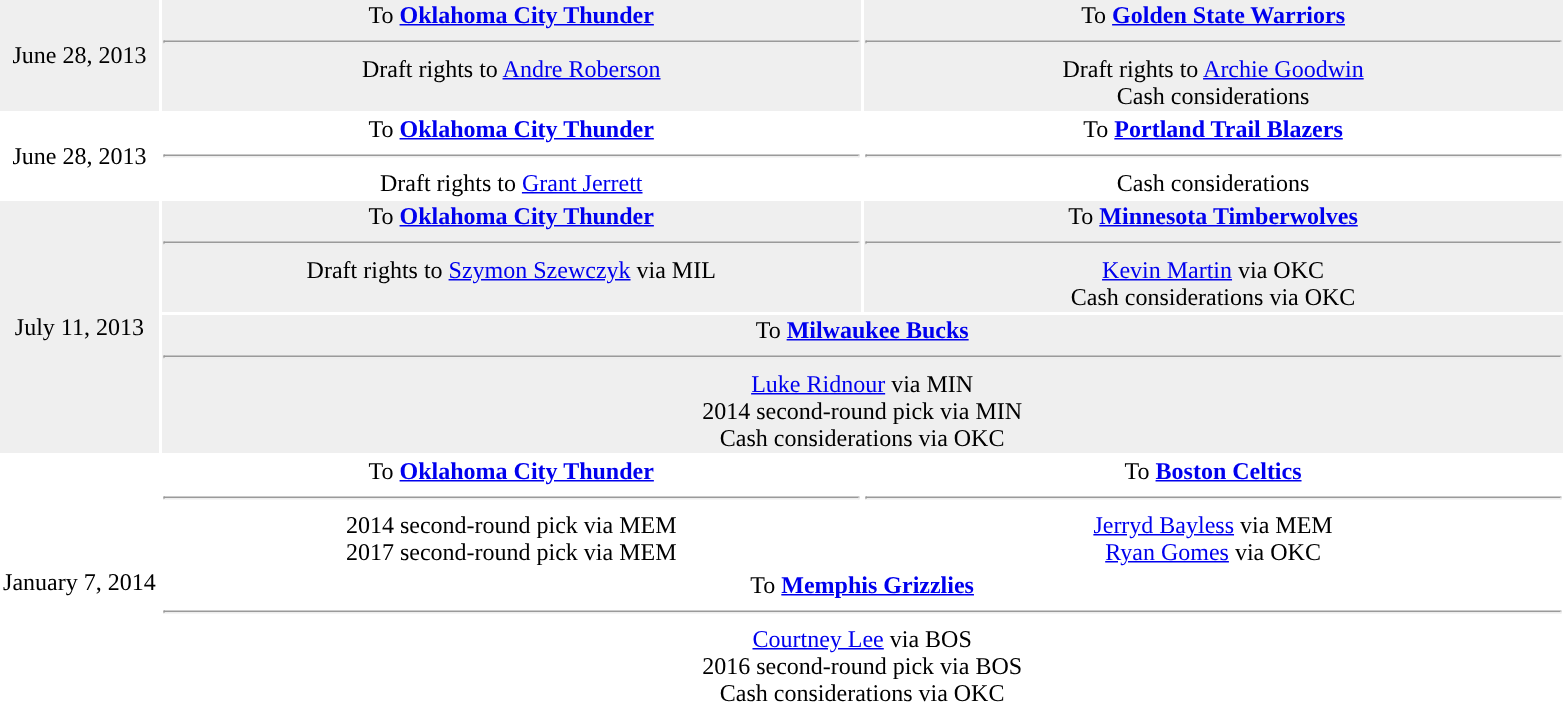<table style="text-align: center">
<tr style="background:#eeee">
<td style="width:10%">June 28, 2013</td>
<td style="width:31%; vertical-align:top;">To <strong><a href='#'>Oklahoma City Thunder</a></strong><hr>Draft rights to <a href='#'>Andre Roberson</a></td>
<td style="width:31%; vertical-align:top;">To <strong><a href='#'>Golden State Warriors</a></strong><hr>Draft rights to <a href='#'>Archie Goodwin</a><br>Cash considerations</td>
</tr>
<tr>
<td style="width:10%">June 28, 2013</td>
<td style="width:31%; vertical-align:top;">To <strong><a href='#'>Oklahoma City Thunder</a></strong><hr>Draft rights to <a href='#'>Grant Jerrett</a></td>
<td style="width:31%; vertical-align:top;">To <strong><a href='#'>Portland Trail Blazers</a></strong><hr>Cash considerations</td>
</tr>
<tr style="background:#eeee">
<td style="width:10%" rowspan=2>July 11, 2013</td>
<td style="width:44%; vertical-align:top;">To <strong><a href='#'>Oklahoma City Thunder</a></strong><hr>Draft rights to <a href='#'>Szymon Szewczyk</a> via MIL</td>
<td style="width:44%; vertical-align:top;">To <strong><a href='#'>Minnesota Timberwolves</a></strong><hr><a href='#'>Kevin Martin</a> via OKC<br>Cash considerations via OKC</td>
</tr>
<tr style="background:#eeee">
<td colspan="3">To <strong><a href='#'>Milwaukee Bucks</a></strong><hr><a href='#'>Luke Ridnour</a> via MIN<br>2014 second-round pick via MIN<br>Cash considerations via OKC</td>
</tr>
<tr>
<td style="width:10%" rowspan=2>January 7, 2014</td>
<td style="width:44%; vertical-align:top;">To <strong><a href='#'>Oklahoma City Thunder</a></strong><hr>2014 second-round pick via MEM<br>2017 second-round pick via MEM</td>
<td style="width:44%; vertical-align:top;">To <strong><a href='#'>Boston Celtics</a></strong><hr><a href='#'>Jerryd Bayless</a> via MEM<br><a href='#'>Ryan Gomes</a> via OKC</td>
</tr>
<tr>
<td colspan="3">To <strong><a href='#'>Memphis Grizzlies</a></strong><hr><a href='#'>Courtney Lee</a> via BOS<br>2016 second-round pick via BOS<br>Cash considerations via OKC</td>
</tr>
</table>
